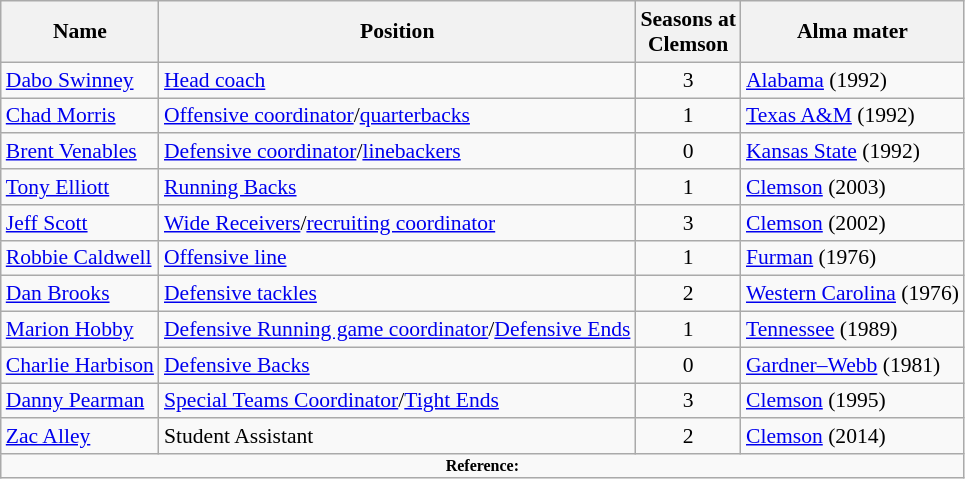<table class="wikitable" border="1" style="font-size:90%;">
<tr>
<th>Name</th>
<th>Position</th>
<th>Seasons at <br>Clemson</th>
<th>Alma mater</th>
</tr>
<tr>
<td><a href='#'>Dabo Swinney</a></td>
<td><a href='#'>Head coach</a></td>
<td align=center>3</td>
<td><a href='#'>Alabama</a> (1992)</td>
</tr>
<tr>
<td><a href='#'>Chad Morris</a></td>
<td><a href='#'>Offensive coordinator</a>/<a href='#'>quarterbacks</a></td>
<td align=center>1</td>
<td><a href='#'>Texas A&M</a> (1992)</td>
</tr>
<tr>
<td><a href='#'>Brent Venables</a></td>
<td><a href='#'>Defensive coordinator</a>/<a href='#'>linebackers</a></td>
<td align=center>0</td>
<td><a href='#'>Kansas State</a> (1992)</td>
</tr>
<tr>
<td><a href='#'>Tony Elliott</a></td>
<td><a href='#'>Running Backs</a></td>
<td align=center>1</td>
<td><a href='#'>Clemson</a> (2003)</td>
</tr>
<tr>
<td><a href='#'>Jeff Scott</a></td>
<td><a href='#'>Wide Receivers</a>/<a href='#'>recruiting coordinator</a></td>
<td align=center>3</td>
<td><a href='#'>Clemson</a> (2002)</td>
</tr>
<tr>
<td><a href='#'>Robbie Caldwell</a></td>
<td><a href='#'>Offensive line</a></td>
<td align=center>1</td>
<td><a href='#'>Furman</a> (1976)</td>
</tr>
<tr>
<td><a href='#'>Dan Brooks</a></td>
<td><a href='#'>Defensive tackles</a></td>
<td align=center>2</td>
<td><a href='#'>Western Carolina</a> (1976)</td>
</tr>
<tr>
<td><a href='#'>Marion Hobby</a></td>
<td><a href='#'>Defensive Running game coordinator</a>/<a href='#'>Defensive Ends</a></td>
<td align=center>1</td>
<td><a href='#'>Tennessee</a> (1989)</td>
</tr>
<tr>
<td><a href='#'>Charlie Harbison</a></td>
<td><a href='#'>Defensive Backs</a></td>
<td align=center>0</td>
<td><a href='#'>Gardner–Webb</a> (1981)</td>
</tr>
<tr>
<td><a href='#'>Danny Pearman</a></td>
<td><a href='#'>Special Teams Coordinator</a>/<a href='#'>Tight Ends</a></td>
<td align=center>3</td>
<td><a href='#'>Clemson</a> (1995)</td>
</tr>
<tr>
<td><a href='#'>Zac Alley</a></td>
<td>Student Assistant</td>
<td align=center>2</td>
<td><a href='#'>Clemson</a> (2014)</td>
</tr>
<tr>
<td colspan="4" style="font-size: 8pt" align="center"><strong>Reference:</strong></td>
</tr>
</table>
